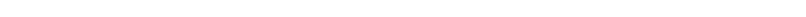<table style="width:60%; text-align:center;">
<tr>
</tr>
<tr style="color:white;">
<td style="background:"><strong>55</strong></td>
<td style="background:"><strong>13</strong></td>
<td style="background:"><strong>4</strong></td>
</tr>
</table>
